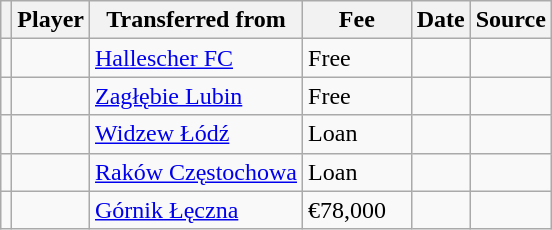<table class="wikitable plainrowheaders sortable">
<tr>
<th></th>
<th scope="col">Player</th>
<th>Transferred from</th>
<th style="width: 65px;">Fee</th>
<th scope="col">Date</th>
<th scope="col">Source</th>
</tr>
<tr>
<td align="center"></td>
<td></td>
<td> <a href='#'>Hallescher FC</a></td>
<td>Free</td>
<td></td>
<td></td>
</tr>
<tr>
<td align="center"></td>
<td></td>
<td> <a href='#'>Zagłębie Lubin</a></td>
<td>Free</td>
<td></td>
<td></td>
</tr>
<tr>
<td align="center"></td>
<td></td>
<td> <a href='#'>Widzew Łódź</a></td>
<td>Loan</td>
<td></td>
<td></td>
</tr>
<tr>
<td align="center"></td>
<td></td>
<td> <a href='#'>Raków Częstochowa</a></td>
<td>Loan</td>
<td></td>
<td></td>
</tr>
<tr>
<td align="center"></td>
<td></td>
<td> <a href='#'>Górnik Łęczna</a></td>
<td>€78,000</td>
<td></td>
<td></td>
</tr>
</table>
